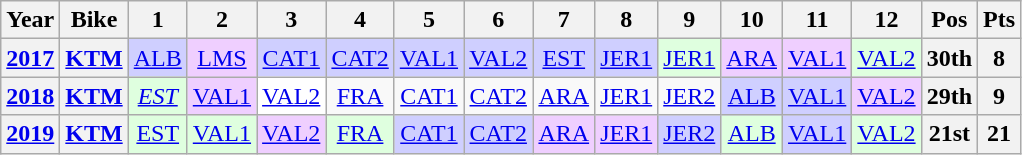<table class="wikitable" style="text-align:center">
<tr>
<th>Year</th>
<th>Bike</th>
<th>1</th>
<th>2</th>
<th>3</th>
<th>4</th>
<th>5</th>
<th>6</th>
<th>7</th>
<th>8</th>
<th>9</th>
<th>10</th>
<th>11</th>
<th>12</th>
<th>Pos</th>
<th>Pts</th>
</tr>
<tr>
<th><a href='#'>2017</a></th>
<th><a href='#'>KTM</a></th>
<td style="background:#cfcfff;"><a href='#'>ALB</a><br></td>
<td style="background:#efcfff;"><a href='#'>LMS</a><br></td>
<td style="background:#cfcfff;"><a href='#'>CAT1</a><br></td>
<td style="background:#cfcfff;"><a href='#'>CAT2</a><br></td>
<td style="background:#cfcfff;"><a href='#'>VAL1</a><br></td>
<td style="background:#cfcfff;"><a href='#'>VAL2</a><br></td>
<td style="background:#cfcfff;"><a href='#'>EST</a><br></td>
<td style="background:#cfcfff;"><a href='#'>JER1</a><br></td>
<td style="background:#dfffdf;"><a href='#'>JER1</a><br></td>
<td style="background:#efcfff;"><a href='#'>ARA</a><br></td>
<td style="background:#efcfff;"><a href='#'>VAL1</a><br></td>
<td style="background:#dfffdf;"><a href='#'>VAL2</a><br></td>
<th>30th</th>
<th>8</th>
</tr>
<tr>
<th><a href='#'>2018</a></th>
<th><a href='#'>KTM</a></th>
<td style="background:#DFFFDF;"><em><a href='#'>EST</a></em><br></td>
<td style="background:#EFCFFF;"><a href='#'>VAL1</a><br></td>
<td style="background:#FFFFFF;"><a href='#'>VAL2</a><br></td>
<td><a href='#'>FRA</a></td>
<td><a href='#'>CAT1</a></td>
<td><a href='#'>CAT2</a></td>
<td><a href='#'>ARA</a></td>
<td><a href='#'>JER1</a></td>
<td><a href='#'>JER2</a></td>
<td style="background:#CFCFFF;"><a href='#'>ALB</a><br></td>
<td style="background:#CFCFFF;"><a href='#'>VAL1</a><br></td>
<td style="background:#EFCFFF;"><a href='#'>VAL2</a><br></td>
<th>29th</th>
<th>9</th>
</tr>
<tr>
<th align="left"><a href='#'>2019</a></th>
<th><a href='#'>KTM</a></th>
<td style="background:#dfffdf;"><a href='#'>EST</a><br></td>
<td style="background:#dfffdf;"><a href='#'>VAL1</a><br></td>
<td style="background:#efcfff;"><a href='#'>VAL2</a><br></td>
<td style="background:#dfffdf;"><a href='#'>FRA</a><br></td>
<td style="background:#cfcfff;"><a href='#'>CAT1</a><br></td>
<td style="background:#cfcfff;"><a href='#'>CAT2</a><br></td>
<td style="background:#efcfff;"><a href='#'>ARA</a><br></td>
<td style="background:#efcfff;"><a href='#'>JER1</a><br></td>
<td style="background:#cfcfff;"><a href='#'>JER2</a><br></td>
<td style="background:#dfffdf;"><a href='#'>ALB</a><br></td>
<td style="background:#cfcfff;"><a href='#'>VAL1</a><br></td>
<td style="background:#dfffdf;"><a href='#'>VAL2</a><br></td>
<th>21st</th>
<th>21</th>
</tr>
</table>
